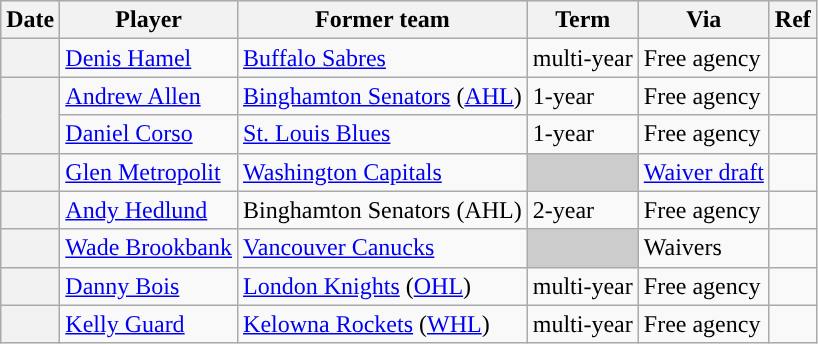<table class="wikitable plainrowheaders">
<tr style="background:#ddd; text-align:center;">
<th>Date</th>
<th>Player</th>
<th>Former team</th>
<th>Term</th>
<th>Via</th>
<th>Ref</th>
</tr>
<tr>
<th scope="row"></th>
<td><a href='#'>Denis Hamel</a></td>
<td><a href='#'>Buffalo Sabres</a></td>
<td>multi-year</td>
<td>Free agency</td>
<td></td>
</tr>
<tr>
<th scope="row" rowspan=2></th>
<td><a href='#'>Andrew Allen</a></td>
<td><a href='#'>Binghamton Senators</a> (<a href='#'>AHL</a>)</td>
<td>1-year</td>
<td>Free agency</td>
<td></td>
</tr>
<tr>
<td><a href='#'>Daniel Corso</a></td>
<td><a href='#'>St. Louis Blues</a></td>
<td>1-year</td>
<td>Free agency</td>
<td></td>
</tr>
<tr>
<th scope="row"></th>
<td><a href='#'>Glen Metropolit</a></td>
<td><a href='#'>Washington Capitals</a></td>
<td style="background:#ccc"></td>
<td><a href='#'>Waiver draft</a></td>
<td></td>
</tr>
<tr>
<th scope="row"></th>
<td><a href='#'>Andy Hedlund</a></td>
<td>Binghamton Senators (AHL)</td>
<td>2-year</td>
<td>Free agency</td>
<td></td>
</tr>
<tr>
<th scope="row"></th>
<td><a href='#'>Wade Brookbank</a></td>
<td><a href='#'>Vancouver Canucks</a></td>
<td style="background:#ccc"></td>
<td>Waivers</td>
<td></td>
</tr>
<tr>
<th scope="row"></th>
<td><a href='#'>Danny Bois</a></td>
<td><a href='#'>London Knights</a> (<a href='#'>OHL</a>)</td>
<td>multi-year</td>
<td>Free agency</td>
<td></td>
</tr>
<tr>
<th scope="row"></th>
<td><a href='#'>Kelly Guard</a></td>
<td><a href='#'>Kelowna Rockets</a> (<a href='#'>WHL</a>)</td>
<td>multi-year</td>
<td>Free agency</td>
<td></td>
</tr>
</table>
